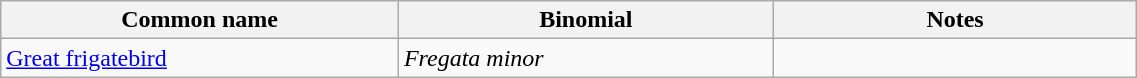<table width=60% class="wikitable">
<tr>
<th width=35%>Common name</th>
<th width=33%>Binomial</th>
<th width=32%>Notes</th>
</tr>
<tr>
<td><a href='#'>Great frigatebird</a></td>
<td><em>Fregata minor</em></td>
<td></td>
</tr>
</table>
